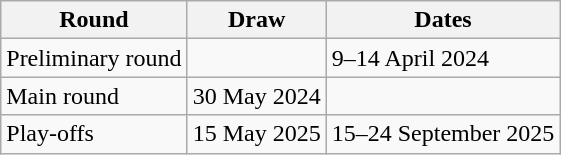<table class="wikitable">
<tr>
<th>Round</th>
<th>Draw</th>
<th>Dates</th>
</tr>
<tr>
<td>Preliminary round</td>
<td></td>
<td>9–14 April 2024</td>
</tr>
<tr>
<td>Main round</td>
<td>30 May 2024</td>
<td></td>
</tr>
<tr>
<td>Play-offs</td>
<td>15 May 2025</td>
<td>15–24 September 2025</td>
</tr>
</table>
